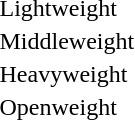<table>
<tr>
<td>Lightweight<br></td>
<td></td>
<td></td>
<td></td>
</tr>
<tr>
<td>Middleweight<br></td>
<td></td>
<td></td>
<td></td>
</tr>
<tr>
<td>Heavyweight<br></td>
<td></td>
<td></td>
<td></td>
</tr>
<tr>
<td>Openweight<br></td>
<td></td>
<td></td>
<td></td>
</tr>
</table>
